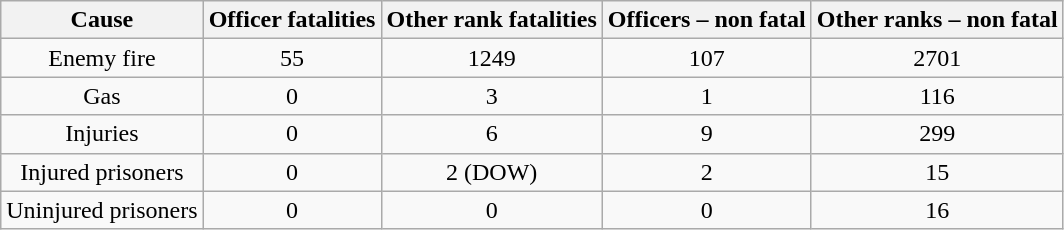<table class=wikitable style="text-align: center">
<tr>
<th>Cause</th>
<th>Officer fatalities</th>
<th>Other rank fatalities</th>
<th>Officers – non fatal</th>
<th>Other ranks – non fatal</th>
</tr>
<tr>
<td>Enemy fire</td>
<td>55</td>
<td>1249</td>
<td>107</td>
<td>2701</td>
</tr>
<tr>
<td>Gas</td>
<td>0</td>
<td>3</td>
<td>1</td>
<td>116</td>
</tr>
<tr>
<td>Injuries</td>
<td>0</td>
<td>6</td>
<td>9</td>
<td>299</td>
</tr>
<tr>
<td>Injured prisoners</td>
<td>0</td>
<td>2 (DOW)</td>
<td>2</td>
<td>15</td>
</tr>
<tr>
<td>Uninjured prisoners</td>
<td>0</td>
<td>0</td>
<td>0</td>
<td>16</td>
</tr>
</table>
